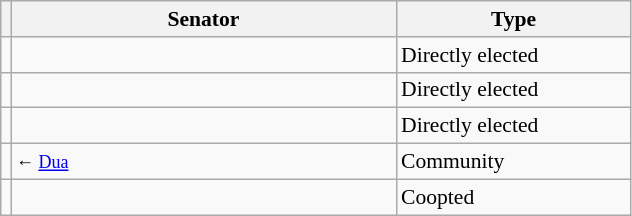<table class="sortable wikitable" style="text-align:left; font-size:90%">
<tr>
<th></th>
<th style="width:250px;">Senator</th>
<th style="width:150px;">Type</th>
</tr>
<tr>
<td></td>
<td></td>
<td>Directly elected</td>
</tr>
<tr>
<td></td>
<td></td>
<td>Directly elected</td>
</tr>
<tr>
<td></td>
<td></td>
<td>Directly elected</td>
</tr>
<tr>
<td></td>
<td> <small>← <a href='#'>Dua</a></small></td>
<td>Community</td>
</tr>
<tr>
<td></td>
<td></td>
<td>Coopted</td>
</tr>
</table>
